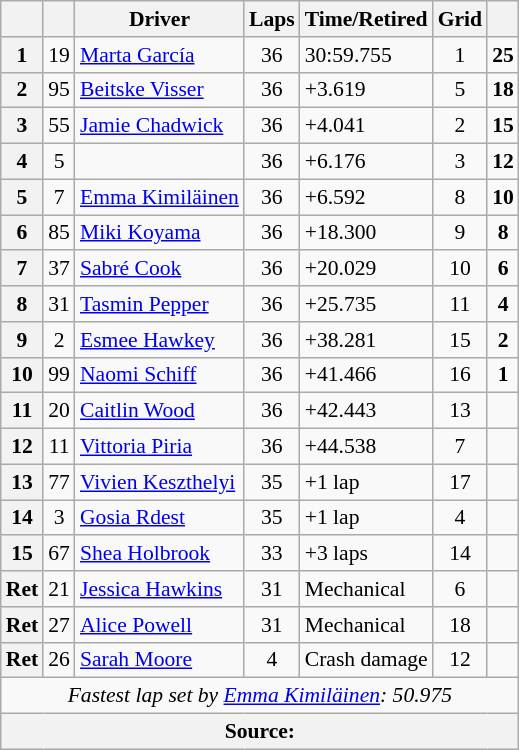<table class="wikitable" style="font-size: 90%;">
<tr>
<th></th>
<th></th>
<th>Driver</th>
<th>Laps</th>
<th>Time/Retired</th>
<th>Grid</th>
<th></th>
</tr>
<tr>
<th>1</th>
<td align="center">19</td>
<td> <a href='#'>Marta García</a></td>
<td align="center">36</td>
<td>30:59.755</td>
<td align="center">1</td>
<td align="center"><strong>25</strong></td>
</tr>
<tr>
<th>2</th>
<td align="center">95</td>
<td> <a href='#'>Beitske Visser</a></td>
<td align="center">36</td>
<td>+3.619</td>
<td align="center">5</td>
<td align="center"><strong>18</strong></td>
</tr>
<tr>
<th>3</th>
<td align="center">55</td>
<td> <a href='#'>Jamie Chadwick</a></td>
<td align="center">36</td>
<td>+4.041</td>
<td align="center">2</td>
<td align="center"><strong>15</strong></td>
</tr>
<tr>
<th>4</th>
<td align="center">5</td>
<td></td>
<td align="center">36</td>
<td>+6.176</td>
<td align="center">3</td>
<td align="center"><strong>12</strong></td>
</tr>
<tr>
<th>5</th>
<td align="center">7</td>
<td> <a href='#'>Emma Kimiläinen</a></td>
<td align="center">36</td>
<td>+6.592</td>
<td align="center">8</td>
<td align="center"><strong>10</strong></td>
</tr>
<tr>
<th>6</th>
<td align="center">85</td>
<td> <a href='#'>Miki Koyama</a></td>
<td align="center">36</td>
<td>+18.300</td>
<td align="center">9</td>
<td align="center"><strong>8</strong></td>
</tr>
<tr>
<th>7</th>
<td align="center">37</td>
<td> <a href='#'>Sabré Cook</a></td>
<td align="center">36</td>
<td>+20.029</td>
<td align="center">10</td>
<td align="center"><strong>6</strong></td>
</tr>
<tr>
<th>8</th>
<td align="center">31</td>
<td> <a href='#'>Tasmin Pepper</a></td>
<td align="center">36</td>
<td>+25.735</td>
<td align="center">11</td>
<td align="center"><strong>4</strong></td>
</tr>
<tr>
<th>9</th>
<td align="center">2</td>
<td> <a href='#'>Esmee Hawkey</a></td>
<td align="center">36</td>
<td>+38.281</td>
<td align="center">15</td>
<td align="center"><strong>2</strong></td>
</tr>
<tr>
<th>10</th>
<td align="center">99</td>
<td> <a href='#'>Naomi Schiff</a></td>
<td align="center">36</td>
<td>+41.466</td>
<td align="center">16</td>
<td align="center"><strong>1</strong></td>
</tr>
<tr>
<th>11</th>
<td align="center">20</td>
<td> <a href='#'>Caitlin Wood</a></td>
<td align="center">36</td>
<td>+42.443</td>
<td align="center">13</td>
<td></td>
</tr>
<tr>
<th>12</th>
<td align="center">11</td>
<td> <a href='#'>Vittoria Piria</a></td>
<td align="center">36</td>
<td>+44.538</td>
<td align="center">7</td>
<td></td>
</tr>
<tr>
<th>13</th>
<td align="center">77</td>
<td> <a href='#'>Vivien Keszthelyi</a></td>
<td align="center">35</td>
<td>+1 lap</td>
<td align="center">17</td>
<td></td>
</tr>
<tr>
<th>14</th>
<td align="center">3</td>
<td> <a href='#'>Gosia Rdest</a></td>
<td align="center">35</td>
<td>+1 lap</td>
<td align="center">4</td>
<td></td>
</tr>
<tr>
<th>15</th>
<td align="center">67</td>
<td> <a href='#'>Shea Holbrook</a></td>
<td align="center">33</td>
<td>+3 laps</td>
<td align="center">14</td>
<td></td>
</tr>
<tr>
<th>Ret</th>
<td align="center">21</td>
<td> <a href='#'>Jessica Hawkins</a></td>
<td align="center">31</td>
<td>Mechanical</td>
<td align="center">6</td>
<td></td>
</tr>
<tr>
<th>Ret</th>
<td align="center">27</td>
<td> <a href='#'>Alice Powell</a></td>
<td align="center">31</td>
<td>Mechanical</td>
<td align="center">18</td>
<td></td>
</tr>
<tr>
<th>Ret</th>
<td align="center">26</td>
<td> <a href='#'>Sarah Moore</a></td>
<td align="center">4</td>
<td>Crash damage</td>
<td align="center">12</td>
<td></td>
</tr>
<tr>
<td colspan=7 align=center><em>Fastest lap set by <a href='#'>Emma Kimiläinen</a>: 50.975</em></td>
</tr>
<tr>
<th colspan=7>Source:</th>
</tr>
</table>
